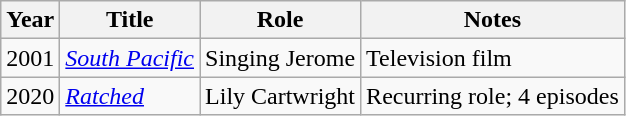<table class="wikitable sortable">
<tr>
<th>Year</th>
<th>Title</th>
<th>Role</th>
<th>Notes</th>
</tr>
<tr>
<td>2001</td>
<td><em><a href='#'>South Pacific</a></em></td>
<td>Singing Jerome</td>
<td>Television film</td>
</tr>
<tr>
<td>2020</td>
<td><em><a href='#'>Ratched</a></em></td>
<td>Lily Cartwright</td>
<td>Recurring role; 4 episodes</td>
</tr>
</table>
